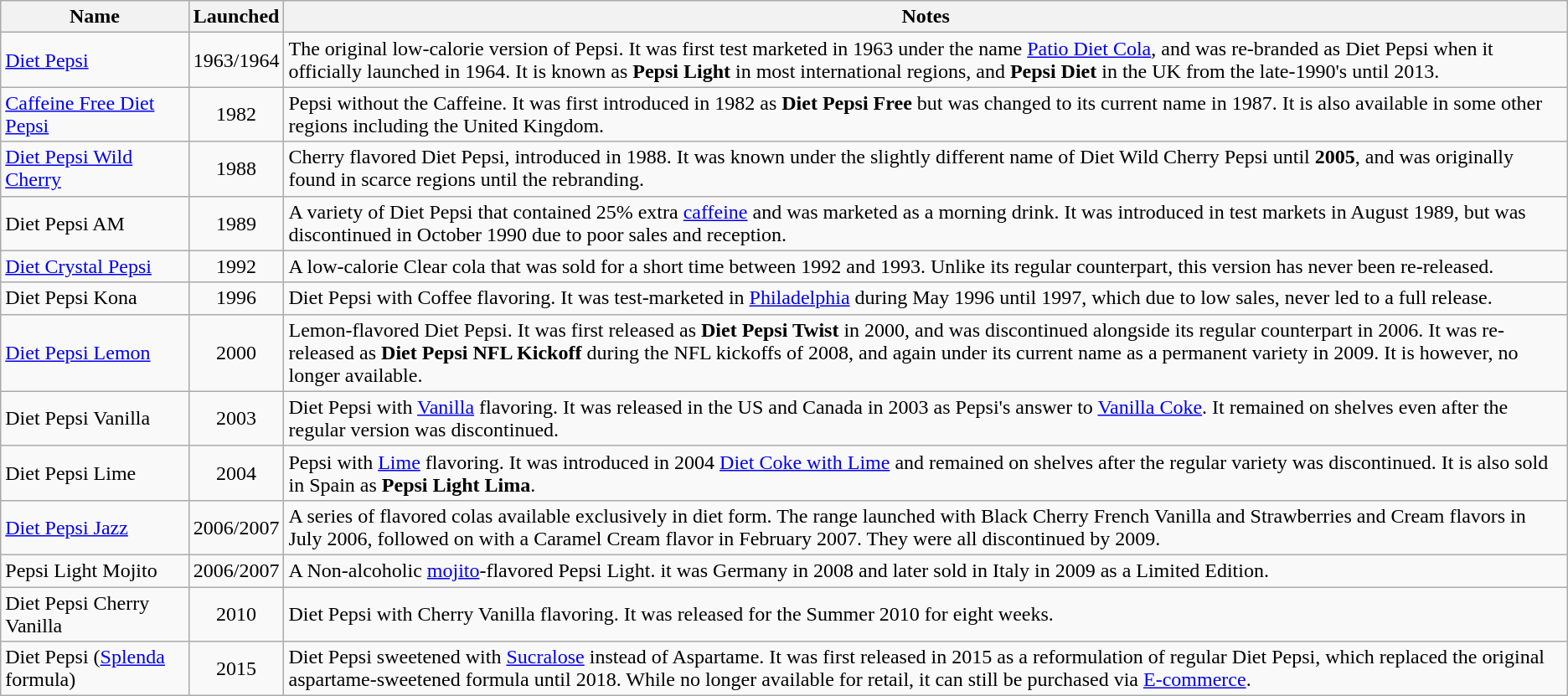<table class="wikitable">
<tr>
<th width=12%>Name</th>
<th>Launched</th>
<th>Notes</th>
</tr>
<tr>
<td><a href='#'>Diet Pepsi</a></td>
<td style="text-align:center;">1963/1964</td>
<td>The original low-calorie version of Pepsi. It was first test marketed in 1963 under the name <a href='#'>Patio Diet Cola</a>, and was re-branded as Diet Pepsi when it officially launched in 1964. It is known as <strong>Pepsi Light</strong> in most international regions, and <strong>Pepsi Diet</strong> in the UK from the late-1990's until 2013.</td>
</tr>
<tr>
<td><a href='#'>Caffeine Free Diet Pepsi</a></td>
<td style="text-align:center;">1982</td>
<td>Pepsi without the Caffeine. It was first introduced in 1982 as <strong>Diet Pepsi Free</strong> but was changed to its current name in 1987. It is also available in some other regions including the United Kingdom.</td>
</tr>
<tr>
<td><a href='#'>Diet Pepsi Wild Cherry</a></td>
<td style="text-align:center;">1988</td>
<td>Cherry flavored Diet Pepsi, introduced in 1988. It was known under the slightly different name of Diet Wild Cherry Pepsi until <strong>2005</strong>, and was originally found in scarce regions until the rebranding.</td>
</tr>
<tr>
<td>Diet Pepsi AM</td>
<td style="text-align:center;">1989</td>
<td>A variety of Diet Pepsi that contained 25% extra <a href='#'>caffeine</a> and was marketed as a morning drink. It was introduced in test markets in August 1989, but was discontinued in October 1990 due to poor sales and reception.</td>
</tr>
<tr>
<td><a href='#'>Diet Crystal Pepsi</a></td>
<td style="text-align:center;">1992</td>
<td>A low-calorie Clear cola that was sold for a short time between 1992 and 1993. Unlike its regular counterpart, this version has never been re-released.</td>
</tr>
<tr>
<td>Diet Pepsi Kona</td>
<td style="text-align:center;">1996</td>
<td>Diet Pepsi with Coffee flavoring. It was test-marketed in <a href='#'>Philadelphia</a> during May 1996 until 1997, which due to low sales, never led to a full release.</td>
</tr>
<tr>
<td><a href='#'>Diet Pepsi Lemon</a></td>
<td style="text-align:center;">2000</td>
<td>Lemon-flavored Diet Pepsi. It was first released as <strong>Diet Pepsi Twist</strong> in 2000, and was discontinued alongside its regular counterpart in 2006. It was re-released as <strong>Diet Pepsi NFL Kickoff</strong> during the NFL kickoffs of 2008, and again under its current name as a permanent variety in 2009. It is however, no longer available.</td>
</tr>
<tr>
<td>Diet Pepsi Vanilla</td>
<td style="text-align:center;">2003</td>
<td>Diet Pepsi with <a href='#'>Vanilla</a> flavoring. It was released in the US and Canada in 2003 as Pepsi's answer to <a href='#'>Vanilla Coke</a>. It remained on shelves even after the regular version was discontinued.</td>
</tr>
<tr>
<td>Diet Pepsi Lime</td>
<td style="text-align:center;">2004</td>
<td>Pepsi with <a href='#'>Lime</a> flavoring. It was introduced in 2004 <a href='#'>Diet Coke with Lime</a> and remained on shelves after the regular variety was discontinued. It is also sold in Spain as <strong>Pepsi Light Lima</strong>.</td>
</tr>
<tr>
<td><a href='#'>Diet Pepsi Jazz</a></td>
<td style="text-align:center;">2006/2007</td>
<td>A series of flavored colas available exclusively in diet form. The range launched with Black Cherry French Vanilla and Strawberries and Cream flavors in July 2006, followed on with a Caramel Cream flavor in February 2007. They were all discontinued by 2009.</td>
</tr>
<tr>
<td>Pepsi Light Mojito</td>
<td style="text-align:center;">2006/2007</td>
<td>A Non-alcoholic <a href='#'>mojito</a>-flavored Pepsi Light. it was Germany in 2008 and later sold in Italy in 2009 as a Limited Edition.</td>
</tr>
<tr>
<td>Diet Pepsi Cherry Vanilla</td>
<td style="text-align:center;">2010</td>
<td>Diet Pepsi with Cherry Vanilla flavoring. It was released for the Summer 2010 for eight weeks.</td>
</tr>
<tr>
<td>Diet Pepsi (<a href='#'>Splenda</a> formula)</td>
<td style="text-align:center;">2015</td>
<td>Diet Pepsi sweetened with <a href='#'>Sucralose</a> instead of Aspartame. It was first released in 2015 as a reformulation of regular Diet Pepsi, which replaced the original aspartame-sweetened formula until 2018. While no longer available for retail, it can still be purchased via <a href='#'>E-commerce</a>.</td>
</tr>
</table>
